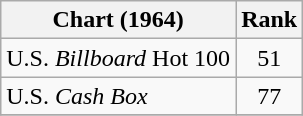<table class="wikitable">
<tr>
<th>Chart (1964)</th>
<th style="text-align:center;">Rank</th>
</tr>
<tr>
<td>U.S. <em>Billboard</em> Hot 100</td>
<td style="text-align:center;">51</td>
</tr>
<tr>
<td>U.S. <em>Cash Box</em> </td>
<td style="text-align:center;">77</td>
</tr>
<tr>
</tr>
</table>
